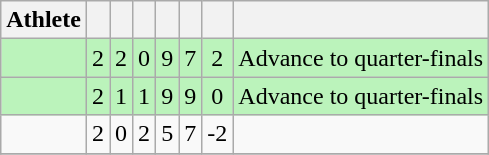<table class=wikitable style="text-align:center">
<tr>
<th>Athlete</th>
<th></th>
<th></th>
<th></th>
<th></th>
<th></th>
<th></th>
<th></th>
</tr>
<tr bgcolor=bbf3bb>
<td style="text-align:left"></td>
<td>2</td>
<td>2</td>
<td>0</td>
<td>9</td>
<td>7</td>
<td>2</td>
<td>Advance to quarter-finals</td>
</tr>
<tr bgcolor=bbf3bb>
<td style="text-align:left"></td>
<td>2</td>
<td>1</td>
<td>1</td>
<td>9</td>
<td>9</td>
<td>0</td>
<td>Advance to quarter-finals</td>
</tr>
<tr>
<td style="text-align:left"></td>
<td>2</td>
<td>0</td>
<td>2</td>
<td>5</td>
<td>7</td>
<td>-2</td>
<td></td>
</tr>
<tr>
</tr>
</table>
